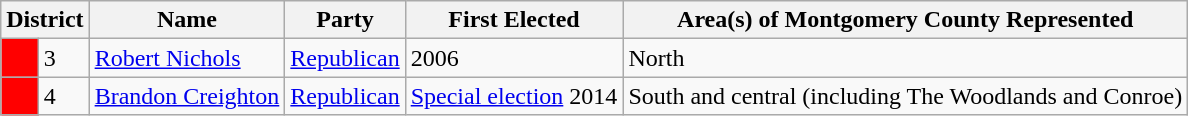<table class="wikitable">
<tr>
<th colspan="2" align="center" valign="bottom"><strong>District</strong></th>
<th align="center" valign="bottom"><strong>Name</strong></th>
<th align="center" valign="bottom"><strong>Party</strong></th>
<th align="center" valign="bottom"><strong>First Elected</strong></th>
<th align="center" valign="bottom"><strong>Area(s) of Montgomery County Represented</strong></th>
</tr>
<tr>
<td bgcolor="red"> </td>
<td>3</td>
<td><a href='#'>Robert Nichols</a></td>
<td><a href='#'>Republican</a></td>
<td>2006</td>
<td>North</td>
</tr>
<tr>
<td bgcolor="red"> </td>
<td>4</td>
<td><a href='#'>Brandon Creighton</a></td>
<td><a href='#'>Republican</a></td>
<td><a href='#'>Special election</a> 2014</td>
<td>South and central (including The Woodlands and Conroe)</td>
</tr>
</table>
